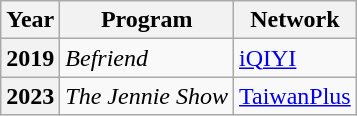<table class="wikitable plainrowheaders">
<tr>
<th>Year</th>
<th>Program</th>
<th>Network</th>
</tr>
<tr>
<th scope="row">2019</th>
<td><em>Befriend</em></td>
<td><a href='#'>iQIYI</a></td>
</tr>
<tr>
<th scope="row">2023</th>
<td><em>The Jennie Show</em></td>
<td><a href='#'>TaiwanPlus</a></td>
</tr>
</table>
